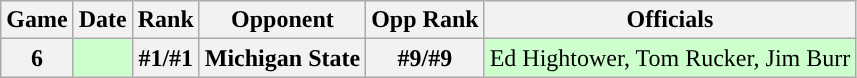<table class="wikitable">
<tr>
<th>Game</th>
<th>Date</th>
<th>Rank</th>
<th>Opponent</th>
<th>Opp Rank</th>
<th>Officials</th>
</tr>
<tr align="center" bgcolor="#ccffcc">
<th>6</th>
<td></td>
<th>#1/#1</th>
<th>Michigan State</th>
<th>#9/#9</th>
<td>Ed Hightower, Tom Rucker, Jim Burr</td>
</tr>
</table>
